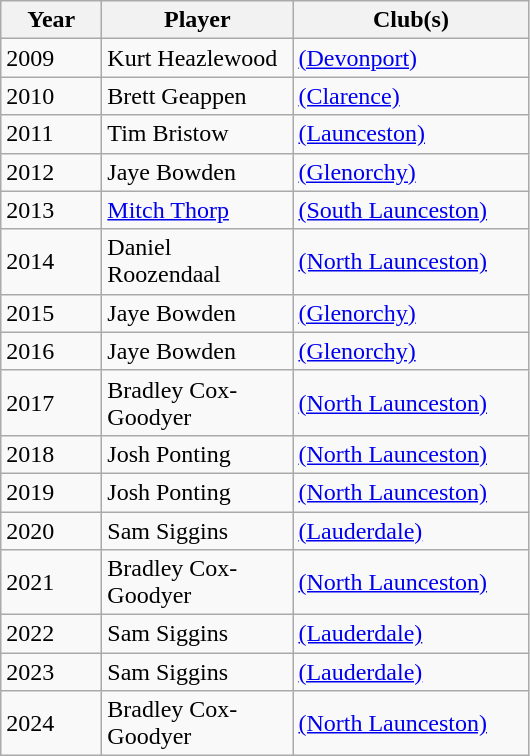<table class="wikitable sortable">
<tr>
<th width=060px>Year</th>
<th width=120px>Player</th>
<th width=150px>Club(s)</th>
</tr>
<tr>
<td>2009</td>
<td>Kurt Heazlewood</td>
<td><a href='#'>(Devonport)</a></td>
</tr>
<tr>
<td>2010</td>
<td>Brett Geappen</td>
<td><a href='#'>(Clarence)</a></td>
</tr>
<tr>
<td>2011</td>
<td>Tim Bristow</td>
<td><a href='#'>(Launceston)</a></td>
</tr>
<tr>
<td>2012</td>
<td>Jaye Bowden</td>
<td><a href='#'>(Glenorchy)</a></td>
</tr>
<tr>
<td>2013</td>
<td><a href='#'>Mitch Thorp</a></td>
<td><a href='#'>(South Launceston)</a></td>
</tr>
<tr>
<td>2014</td>
<td>Daniel Roozendaal</td>
<td><a href='#'>(North Launceston)</a></td>
</tr>
<tr>
<td>2015</td>
<td>Jaye Bowden</td>
<td><a href='#'>(Glenorchy)</a></td>
</tr>
<tr>
<td>2016</td>
<td>Jaye Bowden</td>
<td><a href='#'>(Glenorchy)</a></td>
</tr>
<tr>
<td>2017</td>
<td>Bradley Cox-Goodyer</td>
<td><a href='#'>(North Launceston)</a></td>
</tr>
<tr>
<td>2018</td>
<td>Josh Ponting</td>
<td><a href='#'>(North Launceston)</a></td>
</tr>
<tr>
<td>2019</td>
<td>Josh Ponting</td>
<td><a href='#'>(North Launceston)</a></td>
</tr>
<tr>
<td>2020</td>
<td>Sam Siggins</td>
<td><a href='#'>(Lauderdale)</a></td>
</tr>
<tr>
<td>2021</td>
<td>Bradley Cox-Goodyer</td>
<td><a href='#'>(North Launceston)</a></td>
</tr>
<tr>
<td>2022</td>
<td>Sam Siggins</td>
<td><a href='#'>(Lauderdale)</a></td>
</tr>
<tr>
<td>2023</td>
<td>Sam Siggins</td>
<td><a href='#'>(Lauderdale)</a></td>
</tr>
<tr>
<td>2024</td>
<td>Bradley Cox-Goodyer</td>
<td><a href='#'>(North Launceston)</a></td>
</tr>
</table>
